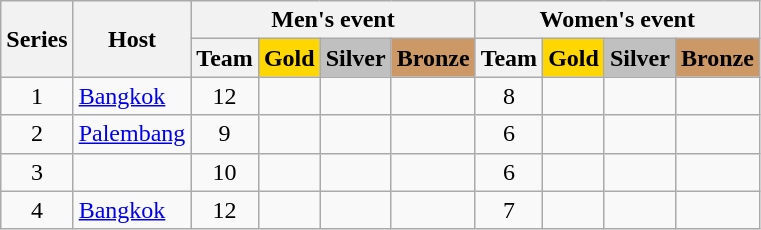<table class="wikitable" style= "text-align: center">
<tr>
<th rowspan=2>Series</th>
<th rowspan=2>Host</th>
<th colspan=4>Men's event</th>
<th colspan=4>Women's event</th>
</tr>
<tr>
<th>Team</th>
<th style="background: #ffd700">Gold</th>
<th style="background: #c0c0c0">Silver</th>
<th style="background: #cc9966">Bronze</th>
<th>Team</th>
<th style="background: #ffd700">Gold</th>
<th style="background: #c0c0c0">Silver</th>
<th style="background: #cc9966">Bronze</th>
</tr>
<tr>
<td>1</td>
<td align=left> <a href='#'>Bangkok</a></td>
<td>12</td>
<td></td>
<td></td>
<td></td>
<td>8</td>
<td></td>
<td></td>
<td></td>
</tr>
<tr>
<td>2</td>
<td align=left> <a href='#'>Palembang</a></td>
<td>9</td>
<td></td>
<td></td>
<td></td>
<td>6</td>
<td></td>
<td></td>
<td></td>
</tr>
<tr>
<td>3</td>
<td align=left></td>
<td>10</td>
<td></td>
<td></td>
<td></td>
<td>6</td>
<td></td>
<td></td>
<td></td>
</tr>
<tr>
<td>4</td>
<td align=left> <a href='#'>Bangkok</a></td>
<td>12</td>
<td></td>
<td></td>
<td></td>
<td>7</td>
<td></td>
<td></td>
<td></td>
</tr>
</table>
